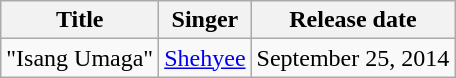<table class="wikitable">
<tr>
<th>Title</th>
<th>Singer</th>
<th>Release date</th>
</tr>
<tr>
<td>"Isang Umaga"</td>
<td><a href='#'>Shehyee</a></td>
<td>September 25, 2014</td>
</tr>
</table>
